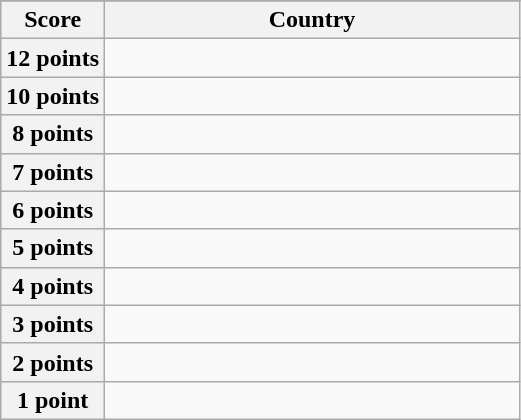<table class="wikitable">
<tr>
</tr>
<tr>
<th scope="col" width="20%">Score</th>
<th scope="col">Country</th>
</tr>
<tr>
<th scope="row">12 points</th>
<td></td>
</tr>
<tr>
<th scope="row">10 points</th>
<td></td>
</tr>
<tr>
<th scope="row">8 points</th>
<td></td>
</tr>
<tr>
<th scope="row">7 points</th>
<td></td>
</tr>
<tr>
<th scope="row">6 points</th>
<td></td>
</tr>
<tr>
<th scope="row">5 points</th>
<td></td>
</tr>
<tr>
<th scope="row">4 points</th>
<td></td>
</tr>
<tr>
<th scope="row">3 points</th>
<td></td>
</tr>
<tr>
<th scope="row">2 points</th>
<td></td>
</tr>
<tr>
<th scope="row">1 point</th>
<td></td>
</tr>
</table>
